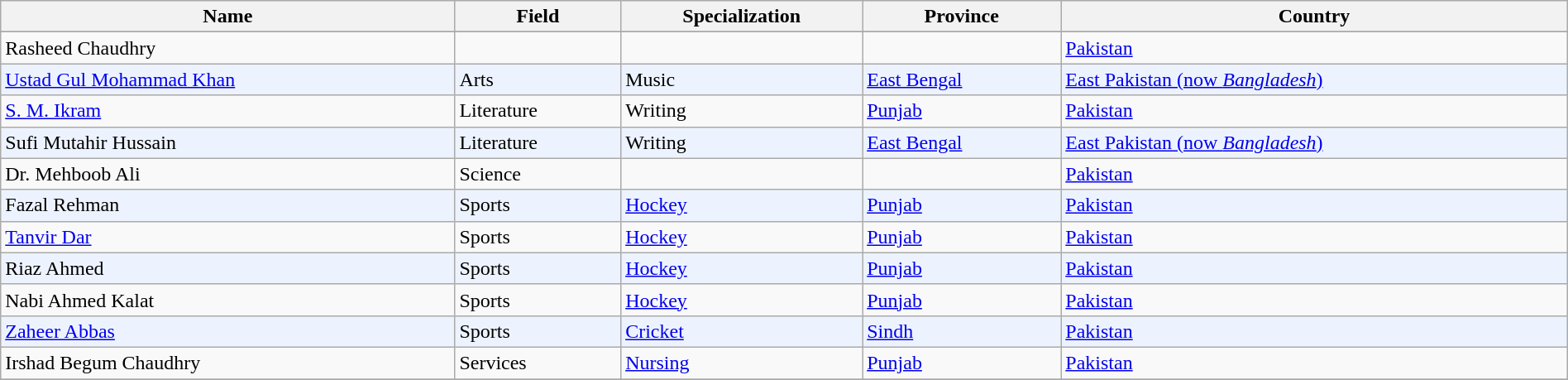<table class="wikitable sortable" width="100%">
<tr>
<th>Name</th>
<th>Field</th>
<th>Specialization</th>
<th>Province</th>
<th>Country</th>
</tr>
<tr bgcolor=#edf3fe>
</tr>
<tr>
<td>Rasheed Chaudhry</td>
<td></td>
<td></td>
<td></td>
<td><a href='#'>Pakistan</a></td>
</tr>
<tr bgcolor=#edf3fe>
<td><a href='#'>Ustad Gul Mohammad Khan</a></td>
<td>Arts</td>
<td>Music</td>
<td><a href='#'>East Bengal</a></td>
<td><a href='#'>East Pakistan (now <em>Bangladesh</em>)</a></td>
</tr>
<tr>
<td><a href='#'>S. M. Ikram</a></td>
<td>Literature</td>
<td>Writing</td>
<td><a href='#'>Punjab</a></td>
<td><a href='#'>Pakistan</a></td>
</tr>
<tr bgcolor=#edf3fe>
<td>Sufi Mutahir Hussain</td>
<td>Literature</td>
<td>Writing</td>
<td><a href='#'>East Bengal</a></td>
<td><a href='#'>East Pakistan (now <em>Bangladesh</em>)</a></td>
</tr>
<tr>
<td>Dr. Mehboob Ali</td>
<td>Science</td>
<td></td>
<td></td>
<td><a href='#'>Pakistan</a></td>
</tr>
<tr bgcolor=#edf3fe>
<td>Fazal Rehman</td>
<td>Sports</td>
<td><a href='#'>Hockey</a></td>
<td><a href='#'>Punjab</a></td>
<td><a href='#'>Pakistan</a></td>
</tr>
<tr>
<td><a href='#'>Tanvir Dar</a></td>
<td>Sports</td>
<td><a href='#'>Hockey</a></td>
<td><a href='#'>Punjab</a></td>
<td><a href='#'>Pakistan</a></td>
</tr>
<tr bgcolor=#edf3fe>
<td>Riaz Ahmed</td>
<td>Sports</td>
<td><a href='#'>Hockey</a></td>
<td><a href='#'>Punjab</a></td>
<td><a href='#'>Pakistan</a></td>
</tr>
<tr>
<td>Nabi Ahmed Kalat</td>
<td>Sports</td>
<td><a href='#'>Hockey</a></td>
<td><a href='#'>Punjab</a></td>
<td><a href='#'>Pakistan</a></td>
</tr>
<tr bgcolor=#edf3fe>
<td><a href='#'>Zaheer Abbas</a></td>
<td>Sports</td>
<td><a href='#'>Cricket</a></td>
<td><a href='#'>Sindh</a></td>
<td><a href='#'>Pakistan</a></td>
</tr>
<tr>
<td>Irshad Begum Chaudhry</td>
<td>Services</td>
<td><a href='#'>Nursing</a></td>
<td><a href='#'>Punjab</a></td>
<td><a href='#'>Pakistan</a></td>
</tr>
<tr bgcolor=#edf3fe>
</tr>
</table>
